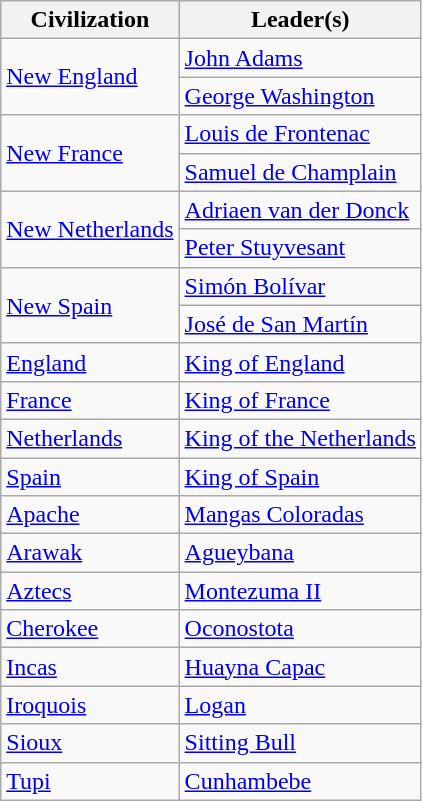<table class="wikitable">
<tr>
<th>Civilization</th>
<th>Leader(s)</th>
</tr>
<tr>
<td rowspan="2"><a href='#'>New England</a></td>
<td><a href='#'>John Adams</a></td>
</tr>
<tr>
<td><a href='#'>George Washington</a></td>
</tr>
<tr>
<td rowspan="2"><a href='#'>New France</a></td>
<td><a href='#'>Louis de Frontenac</a></td>
</tr>
<tr>
<td><a href='#'>Samuel de Champlain</a></td>
</tr>
<tr>
<td rowspan="2"><a href='#'>New Netherlands</a></td>
<td><a href='#'>Adriaen van der Donck</a></td>
</tr>
<tr>
<td><a href='#'>Peter Stuyvesant</a></td>
</tr>
<tr>
<td rowspan="2"><a href='#'>New Spain</a></td>
<td><a href='#'>Simón Bolívar</a></td>
</tr>
<tr>
<td><a href='#'>José de San Martín</a></td>
</tr>
<tr>
<td><a href='#'>England</a></td>
<td><a href='#'>King of England</a></td>
</tr>
<tr>
<td><a href='#'>France</a></td>
<td><a href='#'>King of France</a></td>
</tr>
<tr>
<td><a href='#'>Netherlands</a></td>
<td><a href='#'>King of the Netherlands</a></td>
</tr>
<tr>
<td><a href='#'>Spain</a></td>
<td><a href='#'>King of Spain</a></td>
</tr>
<tr>
<td><a href='#'>Apache</a></td>
<td><a href='#'>Mangas Coloradas</a></td>
</tr>
<tr>
<td><a href='#'>Arawak</a></td>
<td><a href='#'>Agueybana</a></td>
</tr>
<tr>
<td><a href='#'>Aztecs</a></td>
<td><a href='#'>Montezuma II</a></td>
</tr>
<tr>
<td><a href='#'>Cherokee</a></td>
<td><a href='#'>Oconostota</a></td>
</tr>
<tr>
<td><a href='#'>Incas</a></td>
<td><a href='#'>Huayna Capac</a></td>
</tr>
<tr>
<td><a href='#'>Iroquois</a></td>
<td><a href='#'>Logan</a></td>
</tr>
<tr>
<td><a href='#'>Sioux</a></td>
<td><a href='#'>Sitting Bull</a></td>
</tr>
<tr>
<td><a href='#'>Tupi</a></td>
<td><a href='#'>Cunhambebe</a></td>
</tr>
</table>
